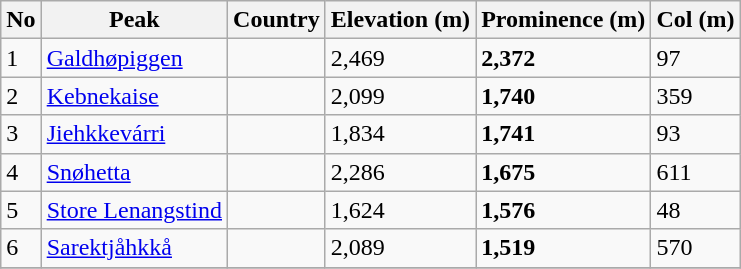<table class="wikitable sortable">
<tr>
<th>No</th>
<th>Peak</th>
<th>Country</th>
<th>Elevation (m)</th>
<th>Prominence (m)</th>
<th>Col (m)</th>
</tr>
<tr>
<td>1</td>
<td><a href='#'>Galdhøpiggen</a></td>
<td></td>
<td>2,469</td>
<td><strong>2,372</strong></td>
<td>97</td>
</tr>
<tr>
<td>2</td>
<td><a href='#'>Kebnekaise</a></td>
<td></td>
<td>2,099</td>
<td><strong>1,740</strong></td>
<td>359</td>
</tr>
<tr>
<td>3</td>
<td><a href='#'>Jiehkkevárri</a></td>
<td></td>
<td>1,834</td>
<td><strong>1,741</strong></td>
<td>93</td>
</tr>
<tr>
<td>4</td>
<td><a href='#'>Snøhetta</a></td>
<td></td>
<td>2,286</td>
<td><strong>1,675</strong></td>
<td>611</td>
</tr>
<tr>
<td>5</td>
<td><a href='#'>Store Lenangstind</a></td>
<td></td>
<td>1,624</td>
<td><strong>1,576</strong></td>
<td>48</td>
</tr>
<tr>
<td>6</td>
<td><a href='#'>Sarektjåhkkå</a></td>
<td></td>
<td>2,089</td>
<td><strong>1,519</strong></td>
<td>570</td>
</tr>
<tr>
</tr>
</table>
